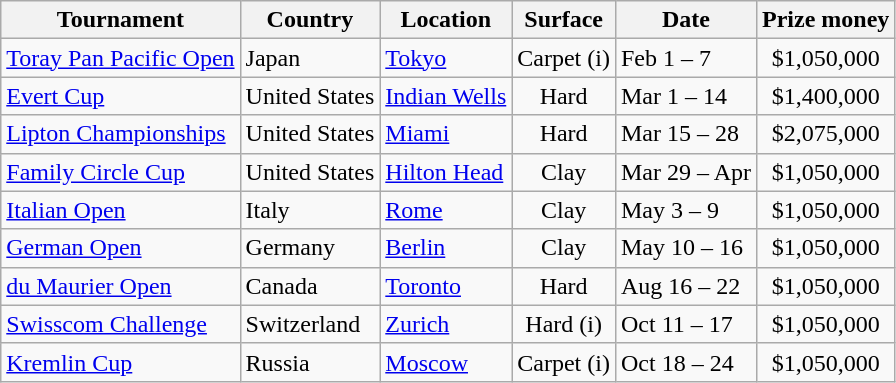<table class="wikitable nowrap">
<tr>
<th scope="col">Tournament</th>
<th scope="col">Country</th>
<th scope="col">Location</th>
<th scope="col">Surface</th>
<th scope="col">Date</th>
<th scope="col">Prize money</th>
</tr>
<tr>
<td><a href='#'>Toray Pan Pacific Open</a></td>
<td>Japan</td>
<td><a href='#'>Tokyo</a></td>
<td align="center">Carpet (i)</td>
<td>Feb 1 – 7</td>
<td align="center">$1,050,000</td>
</tr>
<tr>
<td><a href='#'>Evert Cup</a></td>
<td>United States</td>
<td><a href='#'>Indian Wells</a></td>
<td align="center">Hard</td>
<td>Mar 1 – 14</td>
<td align="center">$1,400,000</td>
</tr>
<tr>
<td><a href='#'>Lipton Championships</a></td>
<td>United States</td>
<td><a href='#'>Miami</a></td>
<td align="center">Hard</td>
<td>Mar 15 – 28</td>
<td align="center">$2,075,000</td>
</tr>
<tr>
<td><a href='#'>Family Circle Cup</a></td>
<td>United States</td>
<td><a href='#'>Hilton Head</a></td>
<td align="center">Clay</td>
<td>Mar 29 – Apr</td>
<td align="center">$1,050,000</td>
</tr>
<tr>
<td><a href='#'>Italian Open</a></td>
<td>Italy</td>
<td><a href='#'>Rome</a></td>
<td align="center">Clay</td>
<td>May 3 – 9</td>
<td align="center">$1,050,000</td>
</tr>
<tr>
<td><a href='#'>German Open</a></td>
<td>Germany</td>
<td><a href='#'>Berlin</a></td>
<td align="center">Clay</td>
<td>May 10 – 16</td>
<td align="center">$1,050,000</td>
</tr>
<tr>
<td><a href='#'>du Maurier Open</a></td>
<td>Canada</td>
<td><a href='#'>Toronto</a></td>
<td align="center">Hard</td>
<td>Aug 16 – 22</td>
<td align="center">$1,050,000</td>
</tr>
<tr>
<td><a href='#'>Swisscom Challenge</a></td>
<td>Switzerland</td>
<td><a href='#'>Zurich</a></td>
<td align="center">Hard (i)</td>
<td>Oct 11 – 17</td>
<td align="center">$1,050,000</td>
</tr>
<tr>
<td><a href='#'>Kremlin Cup</a></td>
<td>Russia</td>
<td><a href='#'>Moscow</a></td>
<td align="center">Carpet (i)</td>
<td>Oct 18 – 24</td>
<td align="center">$1,050,000</td>
</tr>
</table>
